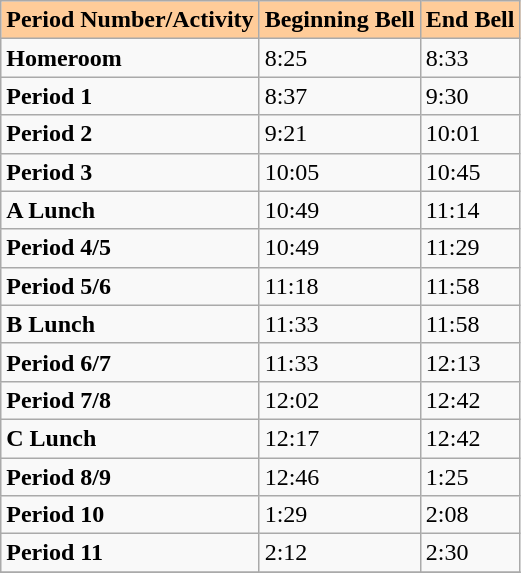<table class="wikitable">
<tr>
<th style="background:#FFCC99;">Period Number/Activity</th>
<th style="background:#FFCC99;">Beginning Bell</th>
<th style="background:#FFCC99;">End Bell</th>
</tr>
<tr>
<td><strong>Homeroom</strong></td>
<td>8:25</td>
<td>8:33</td>
</tr>
<tr>
<td><strong>Period 1</strong></td>
<td>8:37</td>
<td>9:30</td>
</tr>
<tr>
<td><strong>Period 2</strong></td>
<td>9:21</td>
<td>10:01</td>
</tr>
<tr>
<td><strong>Period 3</strong></td>
<td>10:05</td>
<td>10:45</td>
</tr>
<tr>
<td><strong>A Lunch</strong></td>
<td>10:49</td>
<td>11:14</td>
</tr>
<tr>
<td><strong>Period 4/5</strong></td>
<td>10:49</td>
<td>11:29</td>
</tr>
<tr>
<td><strong>Period 5/6</strong></td>
<td>11:18</td>
<td>11:58</td>
</tr>
<tr>
<td><strong>B Lunch</strong></td>
<td>11:33</td>
<td>11:58</td>
</tr>
<tr>
<td><strong>Period 6/7</strong></td>
<td>11:33</td>
<td>12:13</td>
</tr>
<tr>
<td><strong>Period 7/8</strong></td>
<td>12:02</td>
<td>12:42</td>
</tr>
<tr>
<td><strong>C Lunch</strong></td>
<td>12:17</td>
<td>12:42</td>
</tr>
<tr>
<td><strong>Period 8/9</strong></td>
<td>12:46</td>
<td>1:25</td>
</tr>
<tr>
<td><strong>Period 10</strong></td>
<td>1:29</td>
<td>2:08</td>
</tr>
<tr>
<td><strong>Period 11</strong></td>
<td>2:12</td>
<td>2:30</td>
</tr>
<tr>
</tr>
</table>
